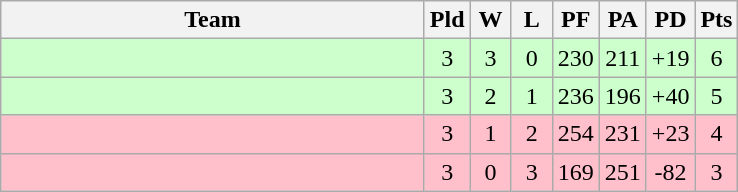<table class="wikitable" style="text-align:center;">
<tr>
<th width=275>Team</th>
<th width=20  abbr="Played">Pld</th>
<th width=20  abbr="Won">W</th>
<th width=20  abbr="Lost">L</th>
<th width=20  abbr="Points">PF</th>
<th width=20  abbr="Points Against">PA</th>
<th width=25  abbr="Points Difference">PD</th>
<th width=20  abbr="Points">Pts</th>
</tr>
<tr bgcolor="ccffcc">
<td style="text-align:left"></td>
<td>3</td>
<td>3</td>
<td>0</td>
<td>230</td>
<td>211</td>
<td>+19</td>
<td>6</td>
</tr>
<tr bgcolor="ccffcc">
<td style="text-align:left"></td>
<td>3</td>
<td>2</td>
<td>1</td>
<td>236</td>
<td>196</td>
<td>+40</td>
<td>5</td>
</tr>
<tr bgcolor="pink">
<td style="text-align:left"></td>
<td>3</td>
<td>1</td>
<td>2</td>
<td>254</td>
<td>231</td>
<td>+23</td>
<td>4</td>
</tr>
<tr bgcolor="pink">
<td style="text-align:left"></td>
<td>3</td>
<td>0</td>
<td>3</td>
<td>169</td>
<td>251</td>
<td>-82</td>
<td>3</td>
</tr>
</table>
